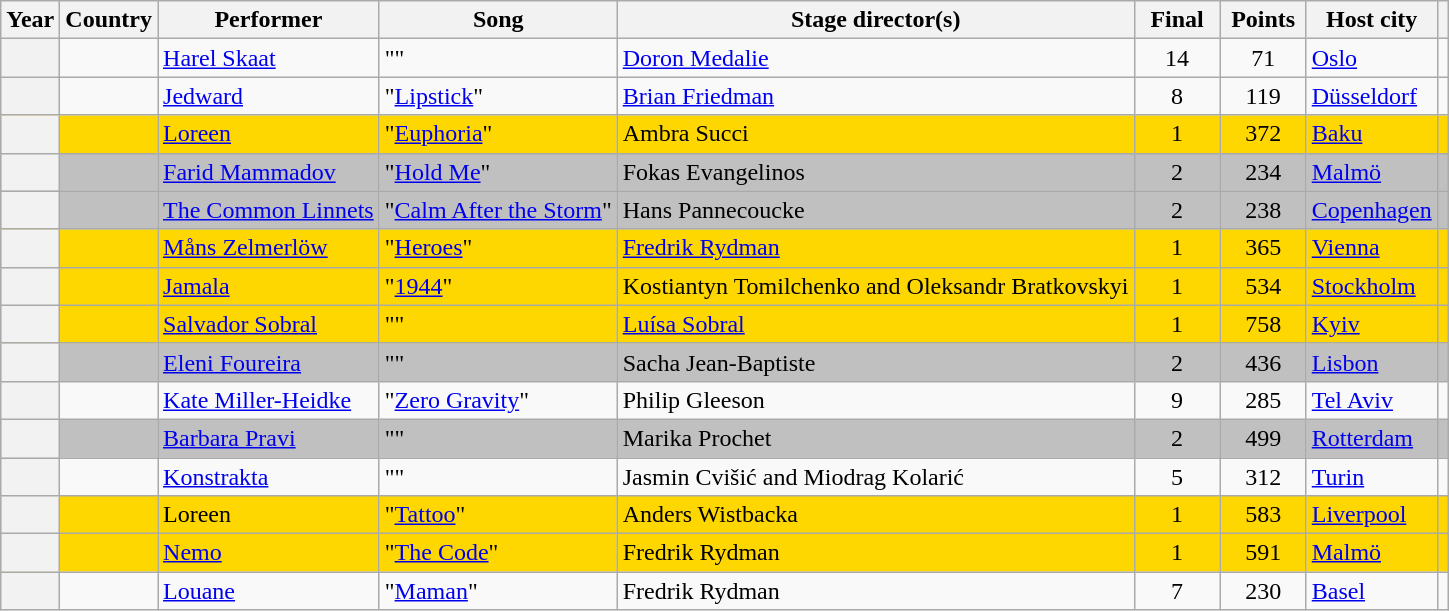<table class="wikitable sortable">
<tr>
<th scope="col">Year</th>
<th scope="col">Country</th>
<th scope="col">Performer</th>
<th scope="col">Song</th>
<th scope="col">Stage director(s)</th>
<th scope="col" width=50px>Final</th>
<th scope="col" width=50px>Points</th>
<th scope="col">Host city</th>
<th scope="col"></th>
</tr>
<tr>
<th scope="row"></th>
<td></td>
<td><a href='#'>Harel Skaat</a></td>
<td>"" </td>
<td><a href='#'>Doron Medalie</a></td>
<td style="text-align: center;">14</td>
<td style="text-align: center;">71</td>
<td> <a href='#'>Oslo</a></td>
<td style="text-align: center;"></td>
</tr>
<tr>
<th scope="row"></th>
<td></td>
<td><a href='#'>Jedward</a></td>
<td>"<a href='#'>Lipstick</a>"</td>
<td><a href='#'>Brian Friedman</a></td>
<td style="text-align: center;">8</td>
<td style="text-align: center;">119</td>
<td> <a href='#'>Düsseldorf</a></td>
<td style="text-align: center;"></td>
</tr>
<tr bgcolor="gold">
<th scope="row"></th>
<td></td>
<td><a href='#'>Loreen</a></td>
<td>"<a href='#'>Euphoria</a>"</td>
<td>Ambra Succi</td>
<td style="text-align: center;">1</td>
<td style="text-align: center;">372</td>
<td> <a href='#'>Baku</a></td>
<td style="text-align: center;"></td>
</tr>
<tr bgcolor="silver">
<th scope="row"></th>
<td></td>
<td><a href='#'>Farid Mammadov</a></td>
<td>"<a href='#'>Hold Me</a>"</td>
<td>Fokas Evangelinos</td>
<td style="text-align: center;">2</td>
<td style="text-align: center;">234</td>
<td> <a href='#'>Malmö</a></td>
<td style="text-align: center;"></td>
</tr>
<tr bgcolor="silver">
<th scope="row"></th>
<td></td>
<td><a href='#'>The Common Linnets</a></td>
<td>"<a href='#'>Calm After the Storm</a>"</td>
<td>Hans Pannecoucke</td>
<td style="text-align: center;">2</td>
<td style="text-align: center;">238</td>
<td> <a href='#'>Copenhagen</a></td>
<td style="text-align: center;"></td>
</tr>
<tr bgcolor="gold">
<th scope="row"></th>
<td></td>
<td><a href='#'>Måns Zelmerlöw</a></td>
<td>"<a href='#'>Heroes</a>"</td>
<td><a href='#'>Fredrik Rydman</a></td>
<td style="text-align: center;">1</td>
<td style="text-align: center;">365</td>
<td> <a href='#'>Vienna</a></td>
<td style="text-align: center;"></td>
</tr>
<tr bgcolor="gold">
<th scope="row"></th>
<td></td>
<td><a href='#'>Jamala</a></td>
<td>"<a href='#'>1944</a>"</td>
<td>Kostiantyn Tomilchenko and Oleksandr Bratkovskyi</td>
<td style="text-align: center;">1</td>
<td style="text-align: center;">534</td>
<td> <a href='#'>Stockholm</a></td>
<td style="text-align: center;"></td>
</tr>
<tr bgcolor="gold">
<th scope="row"></th>
<td></td>
<td><a href='#'>Salvador Sobral</a></td>
<td>""</td>
<td><a href='#'>Luísa Sobral</a></td>
<td style="text-align: center;">1</td>
<td style="text-align: center;">758</td>
<td> <a href='#'>Kyiv</a></td>
<td style="text-align: center;"></td>
</tr>
<tr bgcolor="silver">
<th scope="row"></th>
<td></td>
<td><a href='#'>Eleni Foureira</a></td>
<td>""</td>
<td>Sacha Jean-Baptiste</td>
<td style="text-align: center;">2</td>
<td style="text-align: center;">436</td>
<td> <a href='#'>Lisbon</a></td>
<td style="text-align: center;"></td>
</tr>
<tr>
<th scope="row"></th>
<td></td>
<td><a href='#'>Kate Miller-Heidke</a></td>
<td>"<a href='#'>Zero Gravity</a>"</td>
<td>Philip Gleeson</td>
<td style="text-align: center;">9</td>
<td style="text-align: center;">285</td>
<td> <a href='#'>Tel Aviv</a></td>
<td style="text-align: center;"></td>
</tr>
<tr bgcolor="silver">
<th scope="row"></th>
<td></td>
<td><a href='#'>Barbara Pravi</a></td>
<td>""</td>
<td>Marika Prochet</td>
<td style="text-align: center;">2</td>
<td style="text-align: center;">499</td>
<td> <a href='#'>Rotterdam</a></td>
<td style="text-align: center;"></td>
</tr>
<tr>
<th scope="row"></th>
<td></td>
<td><a href='#'>Konstrakta</a></td>
<td>""</td>
<td>Jasmin Cvišić and Miodrag Kolarić</td>
<td style="text-align: center;">5</td>
<td style="text-align: center;">312</td>
<td> <a href='#'>Turin</a></td>
<td style="text-align: center;"></td>
</tr>
<tr bgcolor="gold">
<th scope="row"></th>
<td></td>
<td>Loreen</td>
<td>"<a href='#'>Tattoo</a>"</td>
<td>Anders Wistbacka</td>
<td style="text-align: center;">1</td>
<td style="text-align: center;">583</td>
<td> <a href='#'>Liverpool</a></td>
<td style="text-align: center;"></td>
</tr>
<tr bgcolor="gold">
<th scope="row"></th>
<td></td>
<td><a href='#'>Nemo</a></td>
<td>"<a href='#'>The Code</a>"</td>
<td>Fredrik Rydman</td>
<td style="text-align: center;">1</td>
<td style="text-align: center;">591</td>
<td> <a href='#'>Malmö</a></td>
<td style="text-align: center;"></td>
</tr>
<tr bgcolor=>
<th scope="row"></th>
<td></td>
<td><a href='#'>Louane</a></td>
<td>"<a href='#'>Maman</a>"</td>
<td>Fredrik Rydman</td>
<td style="text-align: center;">7</td>
<td style="text-align: center;">230</td>
<td> <a href='#'>Basel</a></td>
<td style="text-align: center;"></td>
</tr>
</table>
